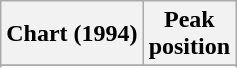<table class="wikitable sortable plainrowheaders">
<tr>
<th>Chart (1994)</th>
<th>Peak<br>position</th>
</tr>
<tr>
</tr>
<tr>
</tr>
<tr>
</tr>
</table>
